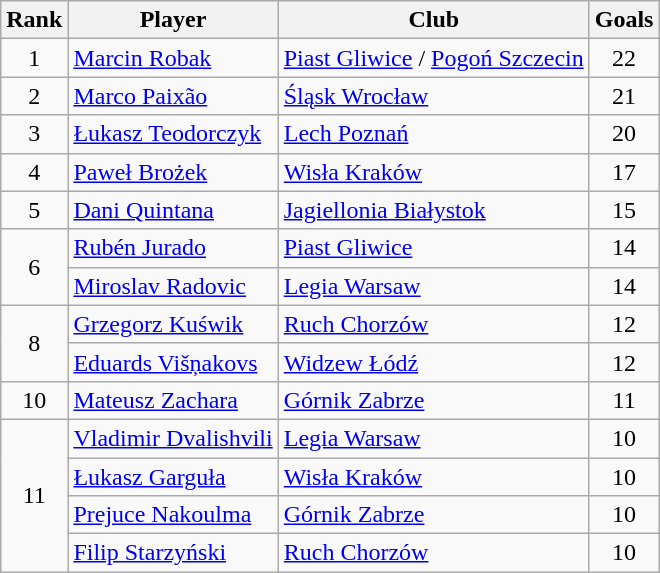<table class="wikitable" style="text-align:center">
<tr>
<th>Rank</th>
<th>Player</th>
<th>Club</th>
<th>Goals</th>
</tr>
<tr>
<td rowspan="1">1</td>
<td align="left"> <a href='#'>Marcin Robak</a></td>
<td align="left"><a href='#'>Piast Gliwice</a> / <a href='#'>Pogoń Szczecin</a></td>
<td>22</td>
</tr>
<tr>
<td rowspan="1">2</td>
<td align="left"> <a href='#'>Marco Paixão</a></td>
<td align="left"><a href='#'>Śląsk Wrocław</a></td>
<td>21</td>
</tr>
<tr>
<td rowspan="1">3</td>
<td align="left"> <a href='#'>Łukasz Teodorczyk</a></td>
<td align="left"><a href='#'>Lech Poznań</a></td>
<td>20</td>
</tr>
<tr>
<td rowspan="1">4</td>
<td align="left"> <a href='#'>Paweł Brożek</a></td>
<td align="left"><a href='#'>Wisła Kraków</a></td>
<td>17</td>
</tr>
<tr>
<td rowspan="1">5</td>
<td align="left"> <a href='#'>Dani Quintana</a></td>
<td align="left"><a href='#'>Jagiellonia Białystok</a></td>
<td>15</td>
</tr>
<tr>
<td rowspan="2">6</td>
<td align="left"> <a href='#'>Rubén Jurado</a></td>
<td align="left"><a href='#'>Piast Gliwice</a></td>
<td>14</td>
</tr>
<tr>
<td align="left"> <a href='#'>Miroslav Radovic</a></td>
<td align="left"><a href='#'>Legia Warsaw</a></td>
<td>14</td>
</tr>
<tr>
<td rowspan="2">8</td>
<td align="left"> <a href='#'>Grzegorz Kuświk</a></td>
<td align="left"><a href='#'>Ruch Chorzów</a></td>
<td>12</td>
</tr>
<tr>
<td align="left"> <a href='#'>Eduards Višņakovs</a></td>
<td align="left"><a href='#'>Widzew Łódź</a></td>
<td>12</td>
</tr>
<tr>
<td rowspan="1">10</td>
<td align="left"> <a href='#'>Mateusz Zachara</a></td>
<td align="left"><a href='#'>Górnik Zabrze</a></td>
<td>11</td>
</tr>
<tr>
<td rowspan="4">11</td>
<td align="left"> <a href='#'>Vladimir Dvalishvili</a></td>
<td align="left"><a href='#'>Legia Warsaw</a></td>
<td>10</td>
</tr>
<tr>
<td align="left"> <a href='#'>Łukasz Garguła</a></td>
<td align="left"><a href='#'>Wisła Kraków</a></td>
<td>10</td>
</tr>
<tr>
<td align="left"> <a href='#'>Prejuce Nakoulma</a></td>
<td align="left"><a href='#'>Górnik Zabrze</a></td>
<td>10</td>
</tr>
<tr>
<td align="left"> <a href='#'>Filip Starzyński</a></td>
<td align="left"><a href='#'>Ruch Chorzów</a></td>
<td>10</td>
</tr>
</table>
